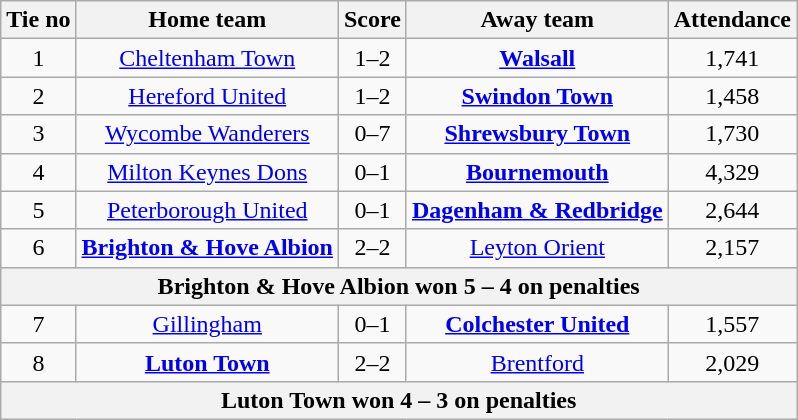<table class="wikitable" style="text-align: center">
<tr>
<th>Tie no</th>
<th>Home team</th>
<th>Score</th>
<th>Away team</th>
<th>Attendance</th>
</tr>
<tr>
<td>1</td>
<td><a href='#'>Cheltenham Town</a></td>
<td>1–2</td>
<td><strong><a href='#'>Walsall</a></strong></td>
<td>1,741</td>
</tr>
<tr>
<td>2</td>
<td><a href='#'>Hereford United</a></td>
<td>1–2</td>
<td><strong><a href='#'>Swindon Town</a></strong></td>
<td>1,458</td>
</tr>
<tr>
<td>3</td>
<td><a href='#'>Wycombe Wanderers</a></td>
<td>0–7</td>
<td><strong><a href='#'>Shrewsbury Town</a></strong></td>
<td>1,730</td>
</tr>
<tr>
<td>4</td>
<td><a href='#'>Milton Keynes Dons</a></td>
<td>0–1</td>
<td><strong><a href='#'>Bournemouth</a></strong></td>
<td>4,329</td>
</tr>
<tr>
<td>5</td>
<td><a href='#'>Peterborough United</a></td>
<td>0–1</td>
<td><strong><a href='#'>Dagenham & Redbridge</a></strong></td>
<td>2,644</td>
</tr>
<tr>
<td>6</td>
<td><strong><a href='#'>Brighton & Hove Albion</a></strong></td>
<td>2–2</td>
<td><a href='#'>Leyton Orient</a></td>
<td>2,157</td>
</tr>
<tr>
<th colspan="5">Brighton & Hove Albion won 5 – 4 on penalties</th>
</tr>
<tr>
<td>7</td>
<td><a href='#'>Gillingham</a></td>
<td>0–1</td>
<td><strong><a href='#'>Colchester United</a></strong></td>
<td>1,557</td>
</tr>
<tr>
<td>8</td>
<td><strong><a href='#'>Luton Town</a></strong></td>
<td>2–2</td>
<td><a href='#'>Brentford</a></td>
<td>2,029</td>
</tr>
<tr>
<th colspan="5">Luton Town won 4 – 3 on penalties</th>
</tr>
</table>
